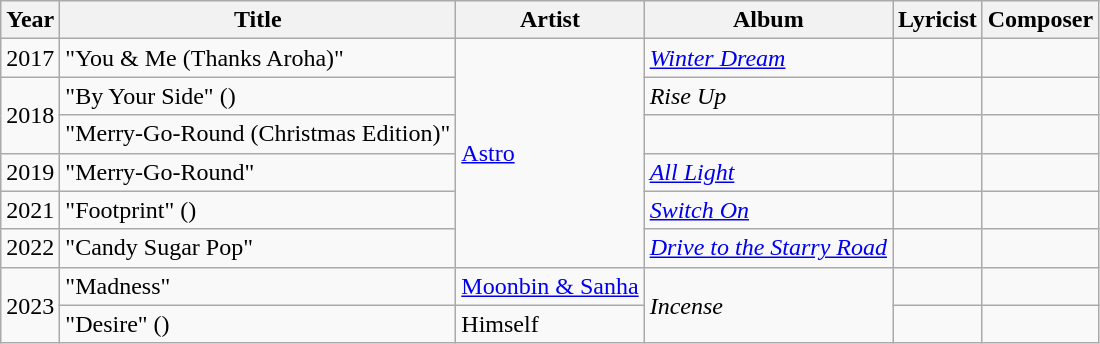<table class="wikitable sortable">
<tr>
<th>Year</th>
<th>Title</th>
<th>Artist</th>
<th>Album</th>
<th>Lyricist</th>
<th>Composer</th>
</tr>
<tr>
<td>2017</td>
<td>"You & Me (Thanks Aroha)"</td>
<td rowspan="6"><a href='#'>Astro</a></td>
<td><em><a href='#'>Winter Dream</a></em></td>
<td></td>
<td></td>
</tr>
<tr>
<td rowspan="2">2018</td>
<td>"By Your Side" ()</td>
<td><em>Rise Up</em></td>
<td></td>
<td></td>
</tr>
<tr>
<td>"Merry-Go-Round (Christmas Edition)"</td>
<td></td>
<td></td>
<td></td>
</tr>
<tr>
<td>2019</td>
<td>"Merry-Go-Round"</td>
<td><em><a href='#'>All Light</a></em></td>
<td></td>
<td></td>
</tr>
<tr>
<td>2021</td>
<td>"Footprint" ()</td>
<td><em><a href='#'>Switch On</a></em></td>
<td></td>
<td></td>
</tr>
<tr>
<td>2022</td>
<td>"Candy Sugar Pop"</td>
<td><em><a href='#'>Drive to the Starry Road</a></em></td>
<td></td>
<td></td>
</tr>
<tr>
<td rowspan="2">2023</td>
<td>"Madness"</td>
<td><a href='#'>Moonbin & Sanha</a></td>
<td rowspan="2"><em>Incense</em></td>
<td></td>
<td></td>
</tr>
<tr>
<td>"Desire" ()</td>
<td>Himself</td>
<td></td>
<td></td>
</tr>
</table>
